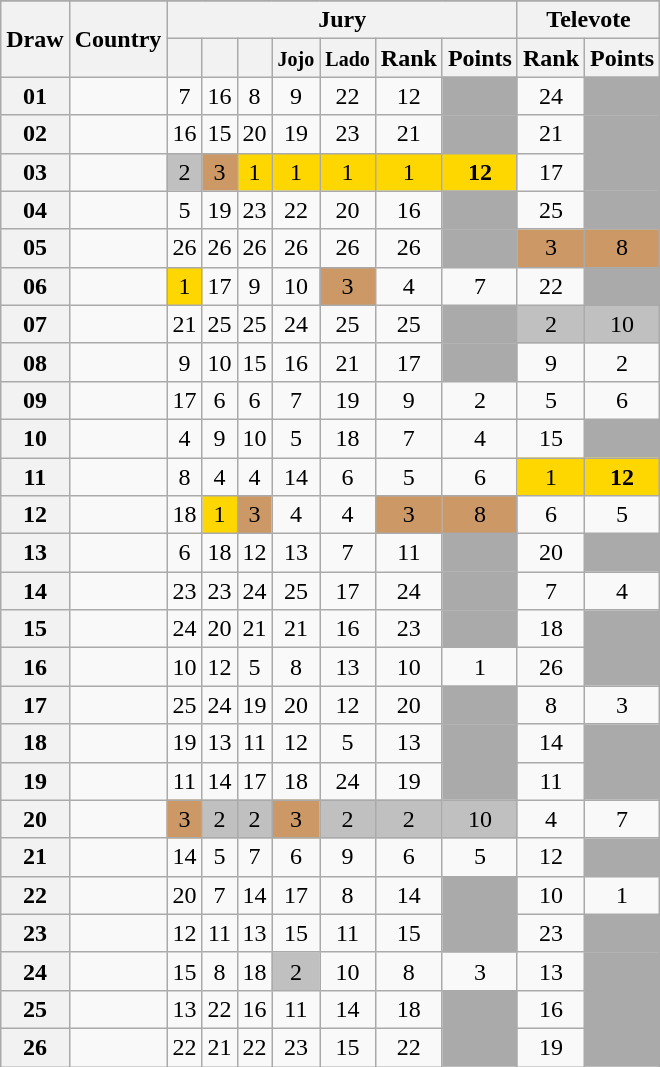<table class="sortable wikitable collapsible plainrowheaders" style="text-align:center;">
<tr>
</tr>
<tr>
<th scope="col" rowspan="2">Draw</th>
<th scope="col" rowspan="2">Country</th>
<th scope="col" colspan="7">Jury</th>
<th scope="col" colspan="2">Televote</th>
</tr>
<tr>
<th scope="col"><small></small></th>
<th scope="col"><small></small></th>
<th scope="col"><small></small></th>
<th scope="col"><small>Jojo</small></th>
<th scope="col"><small>Lado</small></th>
<th scope="col">Rank</th>
<th scope="col">Points</th>
<th scope="col">Rank</th>
<th scope="col">Points</th>
</tr>
<tr>
<th scope="row" style="text-align:center;">01</th>
<td style="text-align:left;"></td>
<td>7</td>
<td>16</td>
<td>8</td>
<td>9</td>
<td>22</td>
<td>12</td>
<td style="background:#AAAAAA;"></td>
<td>24</td>
<td style="background:#AAAAAA;"></td>
</tr>
<tr>
<th scope="row" style="text-align:center;">02</th>
<td style="text-align:left;"></td>
<td>16</td>
<td>15</td>
<td>20</td>
<td>19</td>
<td>23</td>
<td>21</td>
<td style="background:#AAAAAA;"></td>
<td>21</td>
<td style="background:#AAAAAA;"></td>
</tr>
<tr>
<th scope="row" style="text-align:center;">03</th>
<td style="text-align:left;"></td>
<td style="background:silver;">2</td>
<td style="background:#CC9966;">3</td>
<td style="background:gold;">1</td>
<td style="background:gold;">1</td>
<td style="background:gold;">1</td>
<td style="background:gold;">1</td>
<td style="background:gold;"><strong>12</strong></td>
<td>17</td>
<td style="background:#AAAAAA;"></td>
</tr>
<tr>
<th scope="row" style="text-align:center;">04</th>
<td style="text-align:left;"></td>
<td>5</td>
<td>19</td>
<td>23</td>
<td>22</td>
<td>20</td>
<td>16</td>
<td style="background:#AAAAAA;"></td>
<td>25</td>
<td style="background:#AAAAAA;"></td>
</tr>
<tr>
<th scope="row" style="text-align:center;">05</th>
<td style="text-align:left;"></td>
<td>26</td>
<td>26</td>
<td>26</td>
<td>26</td>
<td>26</td>
<td>26</td>
<td style="background:#AAAAAA;"></td>
<td style="background:#CC9966;">3</td>
<td style="background:#CC9966;">8</td>
</tr>
<tr>
<th scope="row" style="text-align:center;">06</th>
<td style="text-align:left;"></td>
<td style="background:gold;">1</td>
<td>17</td>
<td>9</td>
<td>10</td>
<td style="background:#CC9966;">3</td>
<td>4</td>
<td>7</td>
<td>22</td>
<td style="background:#AAAAAA;"></td>
</tr>
<tr>
<th scope="row" style="text-align:center;">07</th>
<td style="text-align:left;"></td>
<td>21</td>
<td>25</td>
<td>25</td>
<td>24</td>
<td>25</td>
<td>25</td>
<td style="background:#AAAAAA;"></td>
<td style="background:silver;">2</td>
<td style="background:silver;">10</td>
</tr>
<tr>
<th scope="row" style="text-align:center;">08</th>
<td style="text-align:left;"></td>
<td>9</td>
<td>10</td>
<td>15</td>
<td>16</td>
<td>21</td>
<td>17</td>
<td style="background:#AAAAAA;"></td>
<td>9</td>
<td>2</td>
</tr>
<tr>
<th scope="row" style="text-align:center;">09</th>
<td style="text-align:left;"></td>
<td>17</td>
<td>6</td>
<td>6</td>
<td>7</td>
<td>19</td>
<td>9</td>
<td>2</td>
<td>5</td>
<td>6</td>
</tr>
<tr>
<th scope="row" style="text-align:center;">10</th>
<td style="text-align:left;"></td>
<td>4</td>
<td>9</td>
<td>10</td>
<td>5</td>
<td>18</td>
<td>7</td>
<td>4</td>
<td>15</td>
<td style="background:#AAAAAA;"></td>
</tr>
<tr>
<th scope="row" style="text-align:center;">11</th>
<td style="text-align:left;"></td>
<td>8</td>
<td>4</td>
<td>4</td>
<td>14</td>
<td>6</td>
<td>5</td>
<td>6</td>
<td style="background:gold;">1</td>
<td style="background:gold;"><strong>12</strong></td>
</tr>
<tr>
<th scope="row" style="text-align:center;">12</th>
<td style="text-align:left;"></td>
<td>18</td>
<td style="background:gold;">1</td>
<td style="background:#CC9966;">3</td>
<td>4</td>
<td>4</td>
<td style="background:#CC9966;">3</td>
<td style="background:#CC9966;">8</td>
<td>6</td>
<td>5</td>
</tr>
<tr>
<th scope="row" style="text-align:center;">13</th>
<td style="text-align:left;"></td>
<td>6</td>
<td>18</td>
<td>12</td>
<td>13</td>
<td>7</td>
<td>11</td>
<td style="background:#AAAAAA;"></td>
<td>20</td>
<td style="background:#AAAAAA;"></td>
</tr>
<tr>
<th scope="row" style="text-align:center;">14</th>
<td style="text-align:left;"></td>
<td>23</td>
<td>23</td>
<td>24</td>
<td>25</td>
<td>17</td>
<td>24</td>
<td style="background:#AAAAAA;"></td>
<td>7</td>
<td>4</td>
</tr>
<tr>
<th scope="row" style="text-align:center;">15</th>
<td style="text-align:left;"></td>
<td>24</td>
<td>20</td>
<td>21</td>
<td>21</td>
<td>16</td>
<td>23</td>
<td style="background:#AAAAAA;"></td>
<td>18</td>
<td style="background:#AAAAAA;"></td>
</tr>
<tr>
<th scope="row" style="text-align:center;">16</th>
<td style="text-align:left;"></td>
<td>10</td>
<td>12</td>
<td>5</td>
<td>8</td>
<td>13</td>
<td>10</td>
<td>1</td>
<td>26</td>
<td style="background:#AAAAAA;"></td>
</tr>
<tr>
<th scope="row" style="text-align:center;">17</th>
<td style="text-align:left;"></td>
<td>25</td>
<td>24</td>
<td>19</td>
<td>20</td>
<td>12</td>
<td>20</td>
<td style="background:#AAAAAA;"></td>
<td>8</td>
<td>3</td>
</tr>
<tr>
<th scope="row" style="text-align:center;">18</th>
<td style="text-align:left;"></td>
<td>19</td>
<td>13</td>
<td>11</td>
<td>12</td>
<td>5</td>
<td>13</td>
<td style="background:#AAAAAA;"></td>
<td>14</td>
<td style="background:#AAAAAA;"></td>
</tr>
<tr>
<th scope="row" style="text-align:center;">19</th>
<td style="text-align:left;"></td>
<td>11</td>
<td>14</td>
<td>17</td>
<td>18</td>
<td>24</td>
<td>19</td>
<td style="background:#AAAAAA;"></td>
<td>11</td>
<td style="background:#AAAAAA;"></td>
</tr>
<tr>
<th scope="row" style="text-align:center;">20</th>
<td style="text-align:left;"></td>
<td style="background:#CC9966;">3</td>
<td style="background:silver;">2</td>
<td style="background:silver;">2</td>
<td style="background:#CC9966;">3</td>
<td style="background:silver;">2</td>
<td style="background:silver;">2</td>
<td style="background:silver;">10</td>
<td>4</td>
<td>7</td>
</tr>
<tr>
<th scope="row" style="text-align:center;">21</th>
<td style="text-align:left;"></td>
<td>14</td>
<td>5</td>
<td>7</td>
<td>6</td>
<td>9</td>
<td>6</td>
<td>5</td>
<td>12</td>
<td style="background:#AAAAAA;"></td>
</tr>
<tr>
<th scope="row" style="text-align:center;">22</th>
<td style="text-align:left;"></td>
<td>20</td>
<td>7</td>
<td>14</td>
<td>17</td>
<td>8</td>
<td>14</td>
<td style="background:#AAAAAA;"></td>
<td>10</td>
<td>1</td>
</tr>
<tr>
<th scope="row" style="text-align:center;">23</th>
<td style="text-align:left;"></td>
<td>12</td>
<td>11</td>
<td>13</td>
<td>15</td>
<td>11</td>
<td>15</td>
<td style="background:#AAAAAA;"></td>
<td>23</td>
<td style="background:#AAAAAA;"></td>
</tr>
<tr>
<th scope="row" style="text-align:center;">24</th>
<td style="text-align:left;"></td>
<td>15</td>
<td>8</td>
<td>18</td>
<td style="background:silver;">2</td>
<td>10</td>
<td>8</td>
<td>3</td>
<td>13</td>
<td style="background:#AAAAAA;"></td>
</tr>
<tr>
<th scope="row" style="text-align:center;">25</th>
<td style="text-align:left;"></td>
<td>13</td>
<td>22</td>
<td>16</td>
<td>11</td>
<td>14</td>
<td>18</td>
<td style="background:#AAAAAA;"></td>
<td>16</td>
<td style="background:#AAAAAA;"></td>
</tr>
<tr>
<th scope="row" style="text-align:center;">26</th>
<td style="text-align:left;"></td>
<td>22</td>
<td>21</td>
<td>22</td>
<td>23</td>
<td>15</td>
<td>22</td>
<td style="background:#AAAAAA;"></td>
<td>19</td>
<td style="background:#AAAAAA;"></td>
</tr>
</table>
